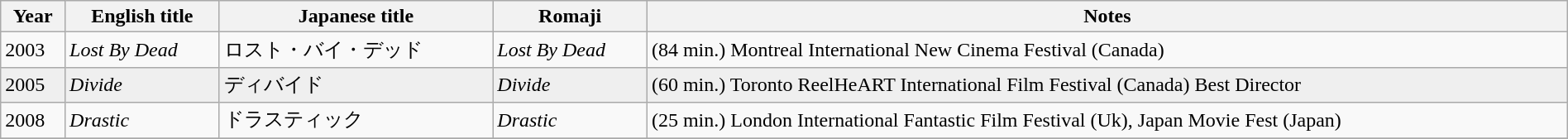<table class="wikitable" width="100%">
<tr>
<th>Year</th>
<th>English title</th>
<th>Japanese title</th>
<th>Romaji</th>
<th>Notes</th>
</tr>
<tr>
<td>2003</td>
<td><em>Lost By Dead</em></td>
<td>ロスト・バイ・デッド</td>
<td><em>Lost By Dead</em></td>
<td>(84 min.) Montreal International New Cinema Festival (Canada)</td>
</tr>
<tr style=background:#efefef;>
<td>2005</td>
<td><em>Divide</em></td>
<td>ディバイド</td>
<td><em>Divide</em></td>
<td>(60 min.) Toronto ReelHeART International Film Festival (Canada) Best Director</td>
</tr>
<tr>
<td>2008</td>
<td><em>Drastic</em></td>
<td>ドラスティック</td>
<td><em>Drastic</em></td>
<td>(25 min.) London International Fantastic Film Festival (Uk), Japan Movie Fest (Japan)</td>
</tr>
<tr style=background:#efefef;|->
</tr>
</table>
